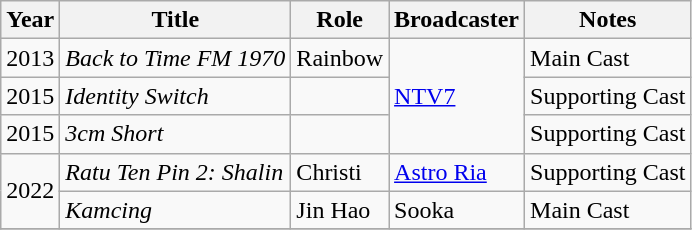<table class="wikitable sortable">
<tr>
<th>Year</th>
<th>Title</th>
<th>Role</th>
<th>Broadcaster</th>
<th class="unsortable">Notes</th>
</tr>
<tr>
<td>2013</td>
<td><em>Back to Time FM 1970</em></td>
<td>Rainbow</td>
<td rowspan=3><a href='#'>NTV7</a></td>
<td>Main Cast</td>
</tr>
<tr>
<td>2015</td>
<td><em>Identity Switch</em></td>
<td></td>
<td>Supporting Cast</td>
</tr>
<tr>
<td>2015</td>
<td><em>3cm Short</em></td>
<td></td>
<td>Supporting Cast</td>
</tr>
<tr>
<td rowspan="2">2022</td>
<td><em>Ratu Ten Pin 2: Shalin</em></td>
<td>Christi</td>
<td><a href='#'>Astro Ria</a></td>
<td>Supporting Cast</td>
</tr>
<tr>
<td><em>Kamcing</em></td>
<td>Jin Hao</td>
<td>Sooka</td>
<td>Main Cast</td>
</tr>
<tr>
</tr>
</table>
